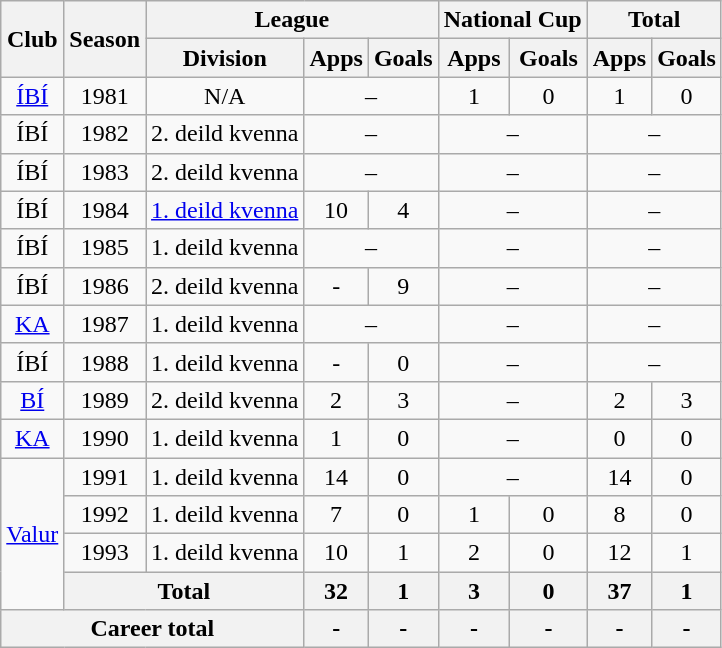<table class="wikitable" style="text-align: center;">
<tr>
<th rowspan="2">Club</th>
<th rowspan="2">Season</th>
<th colspan="3">League</th>
<th colspan="2">National Cup</th>
<th colspan="2">Total</th>
</tr>
<tr>
<th>Division</th>
<th>Apps</th>
<th>Goals</th>
<th>Apps</th>
<th>Goals</th>
<th>Apps</th>
<th>Goals</th>
</tr>
<tr>
<td valign="center"><a href='#'>ÍBÍ</a></td>
<td>1981</td>
<td>N/A</td>
<td colspan="2">–</td>
<td>1</td>
<td>0</td>
<td>1</td>
<td>0</td>
</tr>
<tr>
<td valign="center">ÍBÍ</td>
<td>1982</td>
<td>2. deild kvenna</td>
<td colspan="2">–</td>
<td colspan="2">–</td>
<td colspan="2">–</td>
</tr>
<tr>
<td valign="center">ÍBÍ</td>
<td>1983</td>
<td>2. deild kvenna</td>
<td colspan="2">–</td>
<td colspan="2">–</td>
<td colspan="2">–</td>
</tr>
<tr>
<td valign="center">ÍBÍ</td>
<td>1984</td>
<td><a href='#'>1. deild kvenna</a></td>
<td>10</td>
<td>4</td>
<td colspan="2">–</td>
<td colspan="2">–</td>
</tr>
<tr>
<td valign="center">ÍBÍ</td>
<td>1985</td>
<td>1. deild kvenna</td>
<td colspan="2">–</td>
<td colspan="2">–</td>
<td colspan="2">–</td>
</tr>
<tr>
<td valign="center">ÍBÍ</td>
<td>1986</td>
<td>2. deild kvenna</td>
<td>-</td>
<td>9</td>
<td colspan="2">–</td>
<td colspan="2">–</td>
</tr>
<tr>
<td valign="center"><a href='#'>KA</a></td>
<td>1987</td>
<td>1. deild kvenna</td>
<td colspan="2">–</td>
<td colspan="2">–</td>
<td colspan="2">–</td>
</tr>
<tr>
<td valign="center">ÍBÍ</td>
<td>1988</td>
<td>1. deild kvenna</td>
<td>-</td>
<td>0</td>
<td colspan="2">–</td>
<td colspan="2">–</td>
</tr>
<tr>
<td valign="center"><a href='#'>BÍ</a></td>
<td>1989</td>
<td>2. deild kvenna</td>
<td>2</td>
<td>3</td>
<td colspan="2">–</td>
<td>2</td>
<td>3</td>
</tr>
<tr>
<td valign="center"><a href='#'>KA</a></td>
<td>1990</td>
<td>1. deild kvenna</td>
<td>1</td>
<td>0</td>
<td colspan="2">–</td>
<td>0</td>
<td>0</td>
</tr>
<tr>
<td rowspan="4" valign="center"><a href='#'>Valur</a></td>
<td>1991</td>
<td>1. deild kvenna</td>
<td>14</td>
<td>0</td>
<td colspan="2">–</td>
<td>14</td>
<td>0</td>
</tr>
<tr>
<td>1992</td>
<td>1. deild kvenna</td>
<td>7</td>
<td>0</td>
<td>1</td>
<td>0</td>
<td>8</td>
<td>0</td>
</tr>
<tr>
<td>1993</td>
<td>1. deild kvenna</td>
<td>10</td>
<td>1</td>
<td>2</td>
<td>0</td>
<td>12</td>
<td>1</td>
</tr>
<tr>
<th colspan="2">Total</th>
<th>32</th>
<th>1</th>
<th>3</th>
<th>0</th>
<th>37</th>
<th>1</th>
</tr>
<tr>
<th colspan="3">Career total</th>
<th>-</th>
<th>-</th>
<th>-</th>
<th>-</th>
<th>-</th>
<th>-</th>
</tr>
</table>
